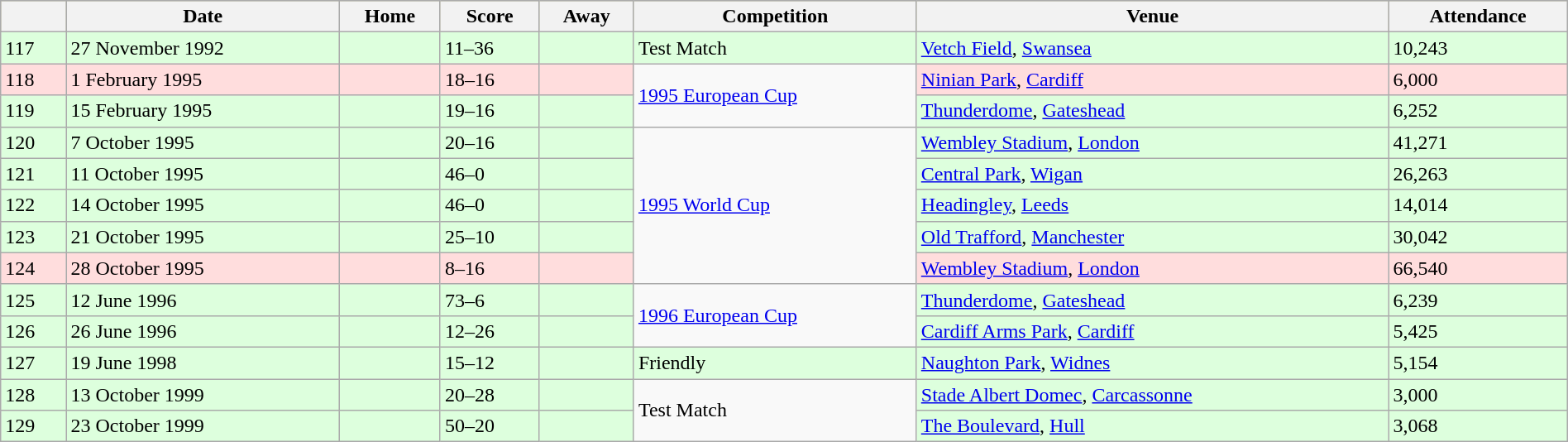<table class="wikitable" width=100%>
<tr bgcolor=#bdb76b>
<th></th>
<th>Date</th>
<th>Home</th>
<th>Score</th>
<th>Away</th>
<th>Competition</th>
<th>Venue</th>
<th>Attendance</th>
</tr>
<tr bgcolor=#DDFFDD>
<td>117</td>
<td>27 November 1992</td>
<td></td>
<td>11–36</td>
<td></td>
<td>Test Match</td>
<td> <a href='#'>Vetch Field</a>, <a href='#'>Swansea</a></td>
<td>10,243</td>
</tr>
<tr>
<td bgcolor=#FFDDDD>118</td>
<td bgcolor=#FFDDDD>1 February 1995</td>
<td bgcolor=#FFDDDD></td>
<td bgcolor=#FFDDDD>18–16</td>
<td bgcolor=#FFDDDD><strong></strong></td>
<td rowspan=2><a href='#'>1995 European Cup</a></td>
<td bgcolor=#FFDDDD> <a href='#'>Ninian Park</a>, <a href='#'>Cardiff</a></td>
<td bgcolor=#FFDDDD>6,000</td>
</tr>
<tr bgcolor=#DDFFDD>
<td>119</td>
<td>15 February 1995</td>
<td><strong></strong></td>
<td>19–16</td>
<td></td>
<td> <a href='#'>Thunderdome</a>, <a href='#'>Gateshead</a></td>
<td>6,252</td>
</tr>
<tr>
<td bgcolor=#DDFFDD>120</td>
<td bgcolor=#DDFFDD>7 October 1995</td>
<td bgcolor=#DDFFDD><strong></strong></td>
<td bgcolor=#DDFFDD>20–16</td>
<td bgcolor=#DDFFDD></td>
<td rowspan=5><a href='#'>1995 World Cup</a></td>
<td bgcolor=#DDFFDD> <a href='#'>Wembley Stadium</a>, <a href='#'>London</a></td>
<td bgcolor=#DDFFDD>41,271</td>
</tr>
<tr bgcolor=#DDFFDD>
<td>121</td>
<td>11 October 1995</td>
<td><strong></strong></td>
<td>46–0</td>
<td></td>
<td> <a href='#'>Central Park</a>, <a href='#'>Wigan</a></td>
<td>26,263</td>
</tr>
<tr bgcolor=#DDFFDD>
<td>122</td>
<td>14 October 1995</td>
<td><strong></strong></td>
<td>46–0</td>
<td></td>
<td> <a href='#'>Headingley</a>, <a href='#'>Leeds</a></td>
<td>14,014</td>
</tr>
<tr bgcolor=#DDFFDD>
<td>123</td>
<td>21 October 1995</td>
<td><strong></strong></td>
<td>25–10</td>
<td></td>
<td> <a href='#'>Old Trafford</a>, <a href='#'>Manchester</a></td>
<td>30,042</td>
</tr>
<tr bgcolor=#FFDDDD>
<td>124</td>
<td>28 October 1995</td>
<td><strong></strong></td>
<td>8–16</td>
<td></td>
<td> <a href='#'>Wembley Stadium</a>, <a href='#'>London</a></td>
<td>66,540</td>
</tr>
<tr>
<td bgcolor=#DDFFDD>125</td>
<td bgcolor=#DDFFDD>12 June 1996</td>
<td bgcolor=#DDFFDD><strong></strong></td>
<td bgcolor=#DDFFDD>73–6</td>
<td bgcolor=#DDFFDD></td>
<td rowspan=2><a href='#'>1996 European Cup</a></td>
<td bgcolor=#DDFFDD> <a href='#'>Thunderdome</a>, <a href='#'>Gateshead</a></td>
<td bgcolor=#DDFFDD>6,239</td>
</tr>
<tr bgcolor=#DDFFDD>
<td>126</td>
<td>26 June 1996</td>
<td></td>
<td>12–26</td>
<td><strong></strong></td>
<td> <a href='#'>Cardiff Arms Park</a>, <a href='#'>Cardiff</a></td>
<td>5,425</td>
</tr>
<tr bgcolor=#DDFFDD>
<td>127</td>
<td>19 June 1998</td>
<td><strong></strong></td>
<td>15–12</td>
<td></td>
<td>Friendly</td>
<td> <a href='#'>Naughton Park</a>, <a href='#'>Widnes</a></td>
<td>5,154</td>
</tr>
<tr>
<td bgcolor=#DDFFDD>128</td>
<td bgcolor=#DDFFDD>13 October 1999</td>
<td bgcolor=#DDFFDD></td>
<td bgcolor=#DDFFDD>20–28</td>
<td bgcolor=#DDFFDD><strong></strong></td>
<td rowspan=2>Test Match</td>
<td bgcolor=#DDFFDD> <a href='#'>Stade Albert Domec</a>, <a href='#'>Carcassonne</a></td>
<td bgcolor=#DDFFDD>3,000</td>
</tr>
<tr bgcolor=#DDFFDD>
<td>129</td>
<td>23 October 1999</td>
<td><strong></strong></td>
<td>50–20</td>
<td></td>
<td> <a href='#'>The Boulevard</a>, <a href='#'>Hull</a></td>
<td>3,068</td>
</tr>
</table>
